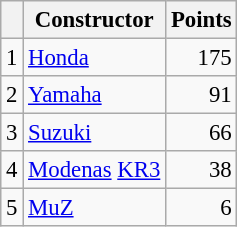<table class="wikitable" style="font-size: 95%;">
<tr>
<th></th>
<th>Constructor</th>
<th>Points</th>
</tr>
<tr>
<td align=center>1</td>
<td> <a href='#'>Honda</a></td>
<td align=right>175</td>
</tr>
<tr>
<td align=center>2</td>
<td> <a href='#'>Yamaha</a></td>
<td align=right>91</td>
</tr>
<tr>
<td align=center>3</td>
<td> <a href='#'>Suzuki</a></td>
<td align=right>66</td>
</tr>
<tr>
<td align=center>4</td>
<td> <a href='#'>Modenas</a> <a href='#'>KR3</a></td>
<td align=right>38</td>
</tr>
<tr>
<td align=center>5</td>
<td> <a href='#'>MuZ</a></td>
<td align=right>6</td>
</tr>
</table>
